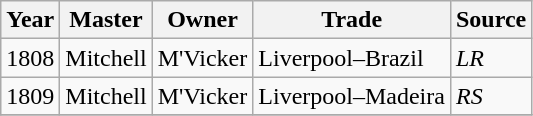<table class=" wikitable">
<tr>
<th>Year</th>
<th>Master</th>
<th>Owner</th>
<th>Trade</th>
<th>Source</th>
</tr>
<tr>
<td>1808</td>
<td>Mitchell</td>
<td>M'Vicker</td>
<td>Liverpool–Brazil</td>
<td><em>LR</em></td>
</tr>
<tr>
<td>1809</td>
<td>Mitchell</td>
<td>M'Vicker</td>
<td>Liverpool–Madeira</td>
<td><em>RS</em></td>
</tr>
<tr>
</tr>
</table>
